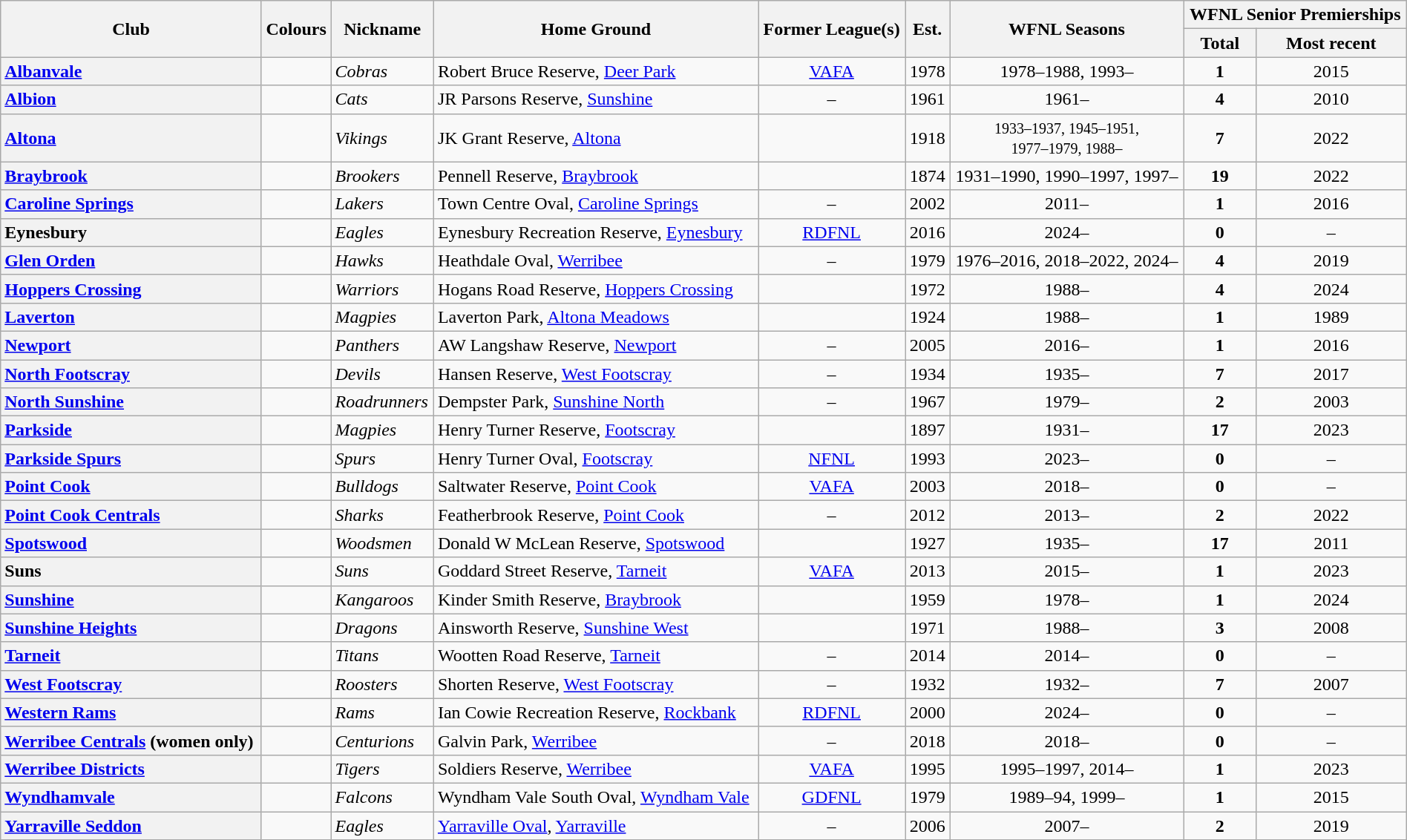<table class="wikitable sortable mw-collapsible mw-collapsed" style="text-align:center; width:100%">
<tr>
<th rowspan="2">Club</th>
<th rowspan="2">Colours</th>
<th rowspan="2">Nickname</th>
<th rowspan="2">Home Ground</th>
<th rowspan="2">Former League(s)</th>
<th rowspan="2">Est.</th>
<th rowspan="2">WFNL Seasons</th>
<th colspan="2">WFNL Senior Premierships</th>
</tr>
<tr>
<th>Total</th>
<th>Most recent</th>
</tr>
<tr>
<th style="text-align:left"><a href='#'>Albanvale</a></th>
<td></td>
<td align='left'><em>Cobras</em></td>
<td align='left'>Robert Bruce Reserve, <a href='#'>Deer Park</a></td>
<td align="center"><a href='#'>VAFA</a></td>
<td align="center">1978</td>
<td align="center">1978–1988, 1993–</td>
<td align="center"><strong>1</strong></td>
<td align="center">2015</td>
</tr>
<tr>
<th style="text-align:left"><a href='#'>Albion</a></th>
<td></td>
<td align='left'><em>Cats</em></td>
<td align='left'>JR Parsons Reserve, <a href='#'>Sunshine</a></td>
<td align="center">–</td>
<td align="center">1961</td>
<td align="center">1961–</td>
<td align="center"><strong>4</strong></td>
<td align="center">2010</td>
</tr>
<tr>
<th style="text-align:left"><a href='#'>Altona</a></th>
<td></td>
<td align='left'><em>Vikings</em></td>
<td align='left'>JK Grant Reserve, <a href='#'>Altona</a></td>
<td align="center"></td>
<td align="center">1918</td>
<td align="center"><small>1933–1937, 1945–1951,</small><br><small>1977–1979, 1988–</small></td>
<td align="center"><strong>7</strong></td>
<td align="center">2022</td>
</tr>
<tr>
<th style="text-align:left"><a href='#'>Braybrook</a></th>
<td></td>
<td align='left'><em>Brookers</em></td>
<td align='left'>Pennell Reserve, <a href='#'>Braybrook</a></td>
<td align="center"></td>
<td align="center">1874</td>
<td align="center">1931–1990, 1990–1997, 1997–</td>
<td align="center"><strong>19</strong></td>
<td align="center">2022</td>
</tr>
<tr>
<th style="text-align:left"><a href='#'>Caroline Springs</a></th>
<td></td>
<td align='left'><em>Lakers</em></td>
<td align='left'>Town Centre Oval, <a href='#'>Caroline Springs</a></td>
<td align="center">–</td>
<td align="center">2002</td>
<td align="center">2011–</td>
<td align="center"><strong>1</strong></td>
<td align="center">2016</td>
</tr>
<tr>
<th style="text-align:left">Eynesbury</th>
<td></td>
<td align='left'><em>Eagles</em></td>
<td align='left'>Eynesbury Recreation Reserve, <a href='#'>Eynesbury</a></td>
<td align="center"><a href='#'>RDFNL</a></td>
<td align="center">2016</td>
<td align="center">2024–</td>
<td align="center"><strong>0</strong></td>
<td align="center">–</td>
</tr>
<tr>
<th style="text-align:left"><a href='#'>Glen Orden</a></th>
<td></td>
<td align='left'><em>Hawks</em></td>
<td align='left'>Heathdale Oval, <a href='#'>Werribee</a></td>
<td align="center">–</td>
<td align="center">1979</td>
<td align="center">1976–2016, 2018–2022, 2024–</td>
<td align="center"><strong>4</strong></td>
<td align="center">2019</td>
</tr>
<tr>
<th style="text-align:left"><a href='#'>Hoppers Crossing</a></th>
<td></td>
<td align='left'><em>Warriors</em></td>
<td align='left'>Hogans Road Reserve, <a href='#'>Hoppers Crossing</a></td>
<td align="center"></td>
<td align="center">1972</td>
<td align="center">1988–</td>
<td align="center"><strong>4</strong></td>
<td align="center">2024</td>
</tr>
<tr>
<th style="text-align:left"><a href='#'>Laverton</a></th>
<td></td>
<td align='left'><em>Magpies</em></td>
<td align='left'>Laverton Park, <a href='#'>Altona Meadows</a></td>
<td align="center"></td>
<td align="center">1924</td>
<td align="center">1988–</td>
<td align="center"><strong>1</strong></td>
<td align="center">1989</td>
</tr>
<tr>
<th style="text-align:left"><a href='#'>Newport</a></th>
<td></td>
<td align='left'><em>Panthers</em></td>
<td align='left'>AW Langshaw Reserve, <a href='#'>Newport</a></td>
<td align="center">–</td>
<td align="center">2005</td>
<td align="center">2016–</td>
<td align="center"><strong>1</strong></td>
<td align="center">2016</td>
</tr>
<tr>
<th style="text-align:left"><a href='#'>North Footscray</a></th>
<td></td>
<td align='left'><em>Devils</em></td>
<td align='left'>Hansen Reserve, <a href='#'>West Footscray</a></td>
<td align="center">–</td>
<td align="center">1934</td>
<td align="center">1935–</td>
<td align="center"><strong>7</strong></td>
<td align="center">2017</td>
</tr>
<tr>
<th style="text-align:left"><a href='#'>North Sunshine</a></th>
<td></td>
<td align='left'><em>Roadrunners</em></td>
<td align='left'>Dempster Park, <a href='#'>Sunshine North</a></td>
<td align="center">–</td>
<td align="center">1967</td>
<td align="center">1979–</td>
<td align="center"><strong>2</strong></td>
<td align="center">2003</td>
</tr>
<tr>
<th style="text-align:left"><a href='#'>Parkside</a></th>
<td></td>
<td align='left'><em>Magpies</em></td>
<td align='left'>Henry Turner Reserve, <a href='#'>Footscray</a></td>
<td align="center"></td>
<td align="center">1897</td>
<td align="center">1931–</td>
<td align="center"><strong>17</strong></td>
<td align="center">2023</td>
</tr>
<tr>
<th style="text-align:left"><a href='#'>Parkside Spurs</a></th>
<td></td>
<td align='left'><em>Spurs</em></td>
<td align='left'>Henry Turner Oval, <a href='#'>Footscray</a></td>
<td align="center"><a href='#'>NFNL</a></td>
<td align="center">1993</td>
<td align="center">2023–</td>
<td align="center"><strong>0</strong></td>
<td align="center">–</td>
</tr>
<tr>
<th style="text-align:left"><a href='#'>Point Cook</a></th>
<td></td>
<td align='left'><em>Bulldogs</em></td>
<td align='left'>Saltwater Reserve, <a href='#'>Point Cook</a></td>
<td align="center"><a href='#'>VAFA</a></td>
<td align="center">2003</td>
<td align="center">2018–</td>
<td align="center"><strong>0</strong></td>
<td align="center">–</td>
</tr>
<tr>
<th style="text-align:left"><a href='#'>Point Cook Centrals</a></th>
<td></td>
<td align='left'><em>Sharks</em></td>
<td align='left'>Featherbrook Reserve, <a href='#'>Point Cook</a></td>
<td align="center">–</td>
<td align="center">2012</td>
<td align="center">2013–</td>
<td align="center"><strong>2</strong></td>
<td align="center">2022</td>
</tr>
<tr>
<th style="text-align:left"><a href='#'>Spotswood</a></th>
<td></td>
<td align='left'><em>Woodsmen</em></td>
<td align='left'>Donald W McLean Reserve, <a href='#'>Spotswood</a></td>
<td align="center"></td>
<td align="center">1927</td>
<td align="center">1935–</td>
<td align="center"><strong>17</strong></td>
<td align="center">2011</td>
</tr>
<tr>
<th style="text-align:left">Suns</th>
<td></td>
<td align='left'><em>Suns</em></td>
<td align='left'>Goddard Street Reserve, <a href='#'>Tarneit</a></td>
<td align="center"><a href='#'>VAFA</a></td>
<td align="center">2013</td>
<td align="center">2015–</td>
<td align="center"><strong>1</strong></td>
<td align="center">2023</td>
</tr>
<tr>
<th style="text-align:left"><a href='#'>Sunshine</a></th>
<td></td>
<td align='left'><em>Kangaroos</em></td>
<td align='left'>Kinder Smith Reserve, <a href='#'>Braybrook</a></td>
<td align="center"></td>
<td align="center">1959</td>
<td align="center">1978–</td>
<td align="center"><strong>1</strong></td>
<td align="center">2024</td>
</tr>
<tr>
<th style="text-align:left"><a href='#'>Sunshine Heights</a></th>
<td></td>
<td align='left'><em>Dragons</em></td>
<td align='left'>Ainsworth Reserve, <a href='#'>Sunshine West</a></td>
<td align="center"></td>
<td align="center">1971</td>
<td align="center">1988–</td>
<td align="center"><strong>3</strong></td>
<td align="center">2008</td>
</tr>
<tr>
<th style="text-align:left"><a href='#'>Tarneit</a></th>
<td></td>
<td align='left'><em>Titans</em></td>
<td align='left'>Wootten Road Reserve, <a href='#'>Tarneit</a></td>
<td align="center">–</td>
<td align="center">2014</td>
<td align="center">2014–</td>
<td align="center"><strong>0</strong></td>
<td align="center">–</td>
</tr>
<tr>
<th style="text-align:left"><a href='#'>West Footscray</a></th>
<td></td>
<td align='left'><em>Roosters</em></td>
<td align='left'>Shorten Reserve, <a href='#'>West Footscray</a></td>
<td align="center">–</td>
<td align="center">1932</td>
<td align="center">1932–</td>
<td align="center"><strong>7</strong></td>
<td align="center">2007</td>
</tr>
<tr>
<th style="text-align:left"><a href='#'>Western Rams</a></th>
<td></td>
<td align='left'><em>Rams</em></td>
<td align='left'>Ian Cowie Recreation Reserve, <a href='#'>Rockbank</a></td>
<td><a href='#'>RDFNL</a></td>
<td align="center">2000</td>
<td align="center">2024–</td>
<td align="center"><strong>0</strong></td>
<td align="center">–</td>
</tr>
<tr>
<th style="text-align:left"><a href='#'>Werribee Centrals</a> (women only)</th>
<td></td>
<td align='left'><em>Centurions</em></td>
<td align='left'>Galvin Park, <a href='#'>Werribee</a></td>
<td align="center">–</td>
<td align="center">2018</td>
<td align="center">2018–</td>
<td align="center"><strong>0</strong></td>
<td align="center">–</td>
</tr>
<tr>
<th style="text-align:left"><a href='#'>Werribee Districts</a></th>
<td></td>
<td align='left'><em>Tigers</em></td>
<td align='left'>Soldiers Reserve, <a href='#'>Werribee</a></td>
<td><a href='#'>VAFA</a></td>
<td align="center">1995</td>
<td align="center">1995–1997, 2014–</td>
<td align="center"><strong>1</strong></td>
<td align="center">2023</td>
</tr>
<tr>
<th style="text-align:left"><a href='#'>Wyndhamvale</a></th>
<td></td>
<td align='left'><em>Falcons</em></td>
<td align='left'>Wyndham Vale South Oval, <a href='#'>Wyndham Vale</a></td>
<td align="center"><a href='#'>GDFNL</a></td>
<td align="center">1979</td>
<td align="center">1989–94, 1999–</td>
<td align="center"><strong>1</strong></td>
<td align="center">2015</td>
</tr>
<tr>
<th style="text-align:left"><a href='#'>Yarraville Seddon</a></th>
<td></td>
<td align='left'><em>Eagles</em></td>
<td align='left'><a href='#'>Yarraville Oval</a>, <a href='#'>Yarraville</a></td>
<td align="center">–</td>
<td align="center">2006</td>
<td align="center">2007–</td>
<td align="center"><strong>2</strong></td>
<td align="center">2019</td>
</tr>
</table>
